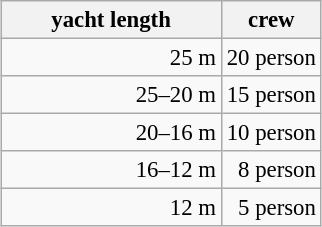<table class="wikitable sortable" style="text-align:right; font-size:95%; margin: 1em auto">
<tr>
<th width="140px">yacht length</th>
<th>crew</th>
</tr>
<tr>
<td>25 m</td>
<td>20 person</td>
</tr>
<tr>
<td>25–20 m</td>
<td>15 person</td>
</tr>
<tr>
<td>20–16 m</td>
<td>10 person</td>
</tr>
<tr>
<td>16–12 m</td>
<td>8 person</td>
</tr>
<tr>
<td>12 m</td>
<td>5 person</td>
</tr>
</table>
